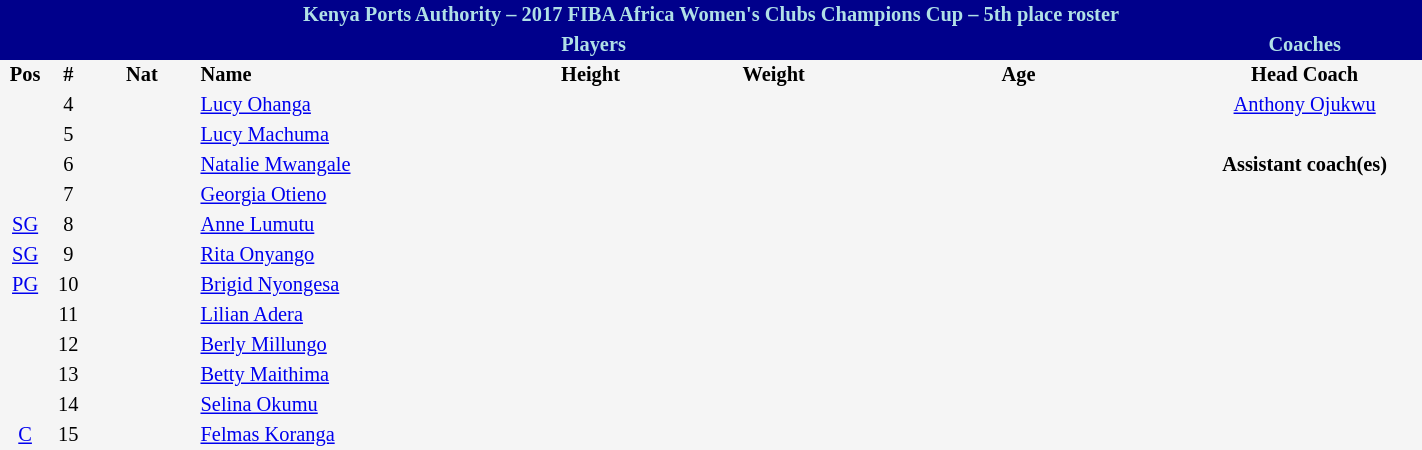<table border=0 cellpadding=2 cellspacing=0  |- bgcolor=#f5f5f5 style="text-align:center; font-size:85%;" width=75%>
<tr>
<td colspan="8" style="background: #00008b; color: #b0e0e6"><strong>Kenya Ports Authority – 2017 FIBA Africa Women's Clubs Champions Cup – 5th place roster</strong></td>
</tr>
<tr>
<td colspan="7" style="background: #00008b; color: #b0e0e6"><strong>Players</strong></td>
<td style="background: #00008b; color: #b0e0e6"><strong>Coaches</strong></td>
</tr>
<tr style="background=#f5f5f5; color: black">
<th width=5px>Pos</th>
<th width=5px>#</th>
<th width=50px>Nat</th>
<th width=135px align=left>Name</th>
<th width=100px>Height</th>
<th width=70px>Weight</th>
<th width=160px>Age</th>
<th width=110px>Head Coach</th>
</tr>
<tr>
<td></td>
<td>4</td>
<td></td>
<td align=left><a href='#'>Lucy Ohanga</a></td>
<td></td>
<td></td>
<td><span></span></td>
<td> <a href='#'>Anthony Ojukwu</a></td>
</tr>
<tr>
<td></td>
<td>5</td>
<td></td>
<td align=left><a href='#'>Lucy Machuma</a></td>
<td></td>
<td></td>
<td><span></span></td>
</tr>
<tr>
<td></td>
<td>6</td>
<td></td>
<td align=left><a href='#'>Natalie Mwangale</a></td>
<td><span></span></td>
<td></td>
<td><span></span></td>
<td><strong>Assistant coach(es)</strong></td>
</tr>
<tr>
<td></td>
<td>7</td>
<td></td>
<td align=left><a href='#'>Georgia Otieno</a></td>
<td><span></span></td>
<td></td>
<td><span></span></td>
<td></td>
</tr>
<tr>
<td><a href='#'>SG</a></td>
<td>8</td>
<td></td>
<td align=left><a href='#'>Anne Lumutu</a></td>
<td><span></span></td>
<td></td>
<td><span></span></td>
<td></td>
</tr>
<tr>
<td><a href='#'>SG</a></td>
<td>9</td>
<td></td>
<td align=left><a href='#'>Rita Onyango</a></td>
<td></td>
<td></td>
<td><span></span></td>
</tr>
<tr>
<td><a href='#'>PG</a></td>
<td>10</td>
<td></td>
<td align=left><a href='#'>Brigid Nyongesa</a></td>
<td></td>
<td></td>
<td><span></span></td>
</tr>
<tr>
<td></td>
<td>11</td>
<td></td>
<td align=left><a href='#'>Lilian Adera</a></td>
<td></td>
<td></td>
<td><span></span></td>
</tr>
<tr>
<td></td>
<td>12</td>
<td></td>
<td align=left><a href='#'>Berly Millungo</a></td>
<td></td>
<td></td>
<td><span></span></td>
</tr>
<tr>
<td></td>
<td>13</td>
<td></td>
<td align=left><a href='#'>Betty Maithima</a></td>
<td><span></span></td>
<td></td>
<td><span></span></td>
</tr>
<tr>
<td></td>
<td>14</td>
<td></td>
<td align=left><a href='#'>Selina Okumu</a></td>
<td><span></span></td>
<td></td>
<td><span></span></td>
</tr>
<tr>
<td><a href='#'>C</a></td>
<td>15</td>
<td></td>
<td align=left><a href='#'>Felmas Koranga</a></td>
<td><span></span></td>
<td></td>
<td><span></span></td>
</tr>
</table>
